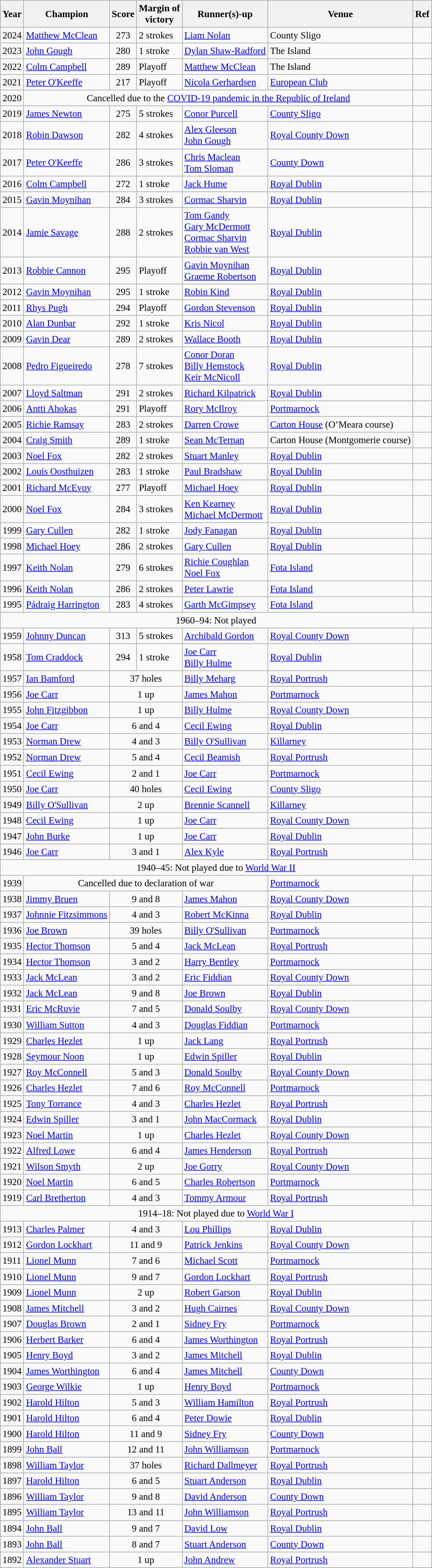<table class="wikitable" style="font-size: 95%;">
<tr>
<th>Year</th>
<th>Champion</th>
<th>Score</th>
<th>Margin of<br>victory</th>
<th>Runner(s)-up</th>
<th>Venue</th>
<th>Ref</th>
</tr>
<tr>
<td>2024</td>
<td> <a href='#'>Matthew McClean</a></td>
<td align=center>273</td>
<td>2 strokes</td>
<td> <a href='#'>Liam Nolan</a></td>
<td>County Sligo</td>
<td></td>
</tr>
<tr>
<td>2023</td>
<td> <a href='#'>John Gough</a></td>
<td align=center>280</td>
<td>1 stroke</td>
<td> <a href='#'>Dylan Shaw-Radford</a></td>
<td>The Island</td>
<td></td>
</tr>
<tr>
<td>2022</td>
<td> <a href='#'>Colm Campbell</a></td>
<td align=center>289</td>
<td>Playoff</td>
<td> <a href='#'>Matthew McClean</a></td>
<td>The Island</td>
<td></td>
</tr>
<tr>
<td>2021</td>
<td> <a href='#'>Peter O'Keeffe</a></td>
<td align=center>217</td>
<td>Playoff</td>
<td> <a href='#'>Nicola Gerhardsen</a></td>
<td><a href='#'>European Club</a></td>
<td></td>
</tr>
<tr>
<td>2020</td>
<td colspan="5" align="center">Cancelled due to the <a href='#'>COVID-19 pandemic in the Republic of Ireland</a></td>
<td></td>
</tr>
<tr>
<td>2019</td>
<td> <a href='#'>James Newton</a></td>
<td align=center>275</td>
<td>5 strokes</td>
<td> <a href='#'>Conor Purcell</a></td>
<td><a href='#'>County Sligo</a></td>
<td></td>
</tr>
<tr>
<td>2018</td>
<td> <a href='#'>Robin Dawson</a></td>
<td align=center>282</td>
<td>4 strokes</td>
<td> <a href='#'>Alex Gleeson</a><br> <a href='#'>John Gough</a></td>
<td><a href='#'>Royal County Down</a></td>
<td></td>
</tr>
<tr>
<td>2017</td>
<td> <a href='#'>Peter O'Keeffe</a></td>
<td align=center>286</td>
<td>3 strokes</td>
<td> <a href='#'>Chris Maclean</a><br> <a href='#'>Tom Sloman</a></td>
<td><a href='#'>County Down</a></td>
<td></td>
</tr>
<tr>
<td>2016</td>
<td> <a href='#'>Colm Campbell</a></td>
<td align=center>272</td>
<td>1 stroke</td>
<td> <a href='#'>Jack Hume</a></td>
<td><a href='#'>Royal Dublin</a></td>
<td></td>
</tr>
<tr>
<td>2015</td>
<td> <a href='#'>Gavin Moynihan</a></td>
<td align=center>284</td>
<td>3 strokes</td>
<td> <a href='#'>Cormac Sharvin</a></td>
<td><a href='#'>Royal Dublin</a></td>
<td></td>
</tr>
<tr>
<td>2014</td>
<td> <a href='#'>Jamie Savage</a></td>
<td align=center>288</td>
<td>2 strokes</td>
<td> <a href='#'>Tom Gandy</a><br> <a href='#'>Gary McDermott</a><br> <a href='#'>Cormac Sharvin</a><br> <a href='#'>Robbie van West</a></td>
<td><a href='#'>Royal Dublin</a></td>
<td></td>
</tr>
<tr>
<td>2013</td>
<td> <a href='#'>Robbie Cannon</a></td>
<td align=center>295</td>
<td>Playoff</td>
<td> <a href='#'>Gavin Moynihan</a><br> <a href='#'>Graeme Robertson</a></td>
<td><a href='#'>Royal Dublin</a></td>
<td></td>
</tr>
<tr>
<td>2012</td>
<td> <a href='#'>Gavin Moynihan</a></td>
<td align=center>295</td>
<td>1 stroke</td>
<td> <a href='#'>Robin Kind</a></td>
<td><a href='#'>Royal Dublin</a></td>
<td></td>
</tr>
<tr>
<td>2011</td>
<td> <a href='#'>Rhys Pugh</a></td>
<td align=center>294</td>
<td>Playoff</td>
<td> <a href='#'>Gordon Stevenson</a></td>
<td><a href='#'>Royal Dublin</a></td>
<td></td>
</tr>
<tr>
<td>2010</td>
<td> <a href='#'>Alan Dunbar</a></td>
<td align=center>292</td>
<td>1 stroke</td>
<td> <a href='#'>Kris Nicol</a></td>
<td><a href='#'>Royal Dublin</a></td>
<td></td>
</tr>
<tr>
<td>2009</td>
<td> <a href='#'>Gavin Dear</a></td>
<td align=center>289</td>
<td>2 strokes</td>
<td> <a href='#'>Wallace Booth</a></td>
<td><a href='#'>Royal Dublin</a></td>
<td></td>
</tr>
<tr>
<td>2008</td>
<td> <a href='#'>Pedro Figueiredo</a></td>
<td align=center>278</td>
<td>7 strokes</td>
<td> <a href='#'>Conor Doran</a><br> <a href='#'>Billy Hemstock</a><br> <a href='#'>Keir McNicoll</a></td>
<td><a href='#'>Royal Dublin</a></td>
<td></td>
</tr>
<tr>
<td>2007</td>
<td> <a href='#'>Lloyd Saltman</a></td>
<td align=center>291</td>
<td>2 strokes</td>
<td> <a href='#'>Richard Kilpatrick</a></td>
<td><a href='#'>Royal Dublin</a></td>
<td></td>
</tr>
<tr>
<td>2006</td>
<td> <a href='#'>Antti Ahokas</a></td>
<td align=center>291</td>
<td>Playoff</td>
<td> <a href='#'>Rory McIlroy</a></td>
<td><a href='#'>Portmarnock</a></td>
<td></td>
</tr>
<tr>
<td>2005</td>
<td> <a href='#'>Richie Ramsay</a></td>
<td align=center>283</td>
<td>2 strokes</td>
<td> <a href='#'>Darren Crowe</a></td>
<td><a href='#'>Carton House</a> (O’Meara course)</td>
<td></td>
</tr>
<tr>
<td>2004</td>
<td> <a href='#'>Craig Smith</a></td>
<td align=center>289</td>
<td>1 stroke</td>
<td> <a href='#'>Sean McTernan</a></td>
<td>Carton House (Montgomerie course)</td>
<td></td>
</tr>
<tr>
<td>2003</td>
<td> <a href='#'>Noel Fox</a></td>
<td align=center>282</td>
<td>2 strokes</td>
<td> <a href='#'>Stuart Manley</a></td>
<td><a href='#'>Royal Dublin</a></td>
<td></td>
</tr>
<tr>
<td>2002</td>
<td> <a href='#'>Louis Oosthuizen</a></td>
<td align=center>283</td>
<td>1 stroke</td>
<td> <a href='#'>Paul Bradshaw</a></td>
<td><a href='#'>Royal Dublin</a></td>
<td></td>
</tr>
<tr>
<td>2001</td>
<td> <a href='#'>Richard McEvoy</a></td>
<td align=center>277</td>
<td>Playoff</td>
<td> <a href='#'>Michael Hoey</a></td>
<td><a href='#'>Royal Dublin</a></td>
<td></td>
</tr>
<tr>
<td>2000</td>
<td> <a href='#'>Noel Fox</a></td>
<td align=center>284</td>
<td>3 strokes</td>
<td> <a href='#'>Ken Kearney</a><br> <a href='#'>Michael McDermott</a></td>
<td><a href='#'>Royal Dublin</a></td>
<td></td>
</tr>
<tr>
<td>1999</td>
<td> <a href='#'>Gary Cullen</a></td>
<td align=center>282</td>
<td>1 stroke</td>
<td> <a href='#'>Jody Fanagan</a></td>
<td><a href='#'>Royal Dublin</a></td>
<td></td>
</tr>
<tr>
<td>1998</td>
<td> <a href='#'>Michael Hoey</a></td>
<td align=center>286</td>
<td>2 strokes</td>
<td> <a href='#'>Gary Cullen</a></td>
<td><a href='#'>Royal Dublin</a></td>
<td></td>
</tr>
<tr>
<td>1997</td>
<td> <a href='#'>Keith Nolan</a></td>
<td align=center>279</td>
<td>6 strokes</td>
<td> <a href='#'>Richie Coughlan</a><br> <a href='#'>Noel Fox</a></td>
<td><a href='#'>Fota Island</a></td>
<td></td>
</tr>
<tr>
<td>1996</td>
<td> <a href='#'>Keith Nolan</a></td>
<td align=center>286</td>
<td>2 strokes</td>
<td> <a href='#'>Peter Lawrie</a></td>
<td><a href='#'>Fota Island</a></td>
<td></td>
</tr>
<tr>
<td>1995</td>
<td> <a href='#'>Pádraig Harrington</a></td>
<td align=center>283</td>
<td>4 strokes</td>
<td> <a href='#'>Garth McGimpsey</a></td>
<td><a href='#'>Fota Island</a></td>
<td></td>
</tr>
<tr>
<td colspan="7" align="center">1960–94: Not played</td>
</tr>
<tr>
<td>1959</td>
<td> <a href='#'>Johnny Duncan</a></td>
<td align=center>313</td>
<td>5 strokes</td>
<td> <a href='#'>Archibald Gordon</a></td>
<td><a href='#'>Royal County Down</a></td>
<td></td>
</tr>
<tr>
<td>1958</td>
<td> <a href='#'>Tom Craddock</a></td>
<td align=center>294</td>
<td>1 stroke</td>
<td> <a href='#'>Joe Carr</a><br> <a href='#'>Billy Hulme</a></td>
<td><a href='#'>Royal Dublin</a></td>
<td></td>
</tr>
<tr>
<td>1957</td>
<td> <a href='#'>Ian Bamford</a></td>
<td colspan=2 align=center>37 holes</td>
<td> <a href='#'>Billy Meharg</a></td>
<td><a href='#'>Royal Portrush</a></td>
<td></td>
</tr>
<tr>
<td>1956</td>
<td> <a href='#'>Joe Carr</a></td>
<td colspan=2 align=center>1 up</td>
<td> <a href='#'>James Mahon</a></td>
<td><a href='#'>Portmarnock</a></td>
<td></td>
</tr>
<tr>
<td>1955</td>
<td> <a href='#'>John Fitzgibbon</a></td>
<td colspan=2 align=center>1 up</td>
<td> <a href='#'>Billy Hulme</a></td>
<td><a href='#'>Royal County Down</a></td>
<td></td>
</tr>
<tr>
<td>1954</td>
<td> <a href='#'>Joe Carr</a></td>
<td colspan=2 align=center>6 and 4</td>
<td> <a href='#'>Cecil Ewing</a></td>
<td><a href='#'>Royal Dublin</a></td>
<td></td>
</tr>
<tr>
<td>1953</td>
<td> <a href='#'>Norman Drew</a></td>
<td colspan=2 align=center>4 and 3</td>
<td> <a href='#'>Billy O'Sullivan</a></td>
<td><a href='#'>Killarney</a></td>
<td></td>
</tr>
<tr>
<td>1952</td>
<td> <a href='#'>Norman Drew</a></td>
<td colspan=2 align=center>5 and 4</td>
<td> <a href='#'>Cecil Beamish</a></td>
<td><a href='#'>Royal Portrush</a></td>
<td></td>
</tr>
<tr>
<td>1951</td>
<td> <a href='#'>Cecil Ewing</a></td>
<td colspan=2 align=center>2 and 1</td>
<td> <a href='#'>Joe Carr</a></td>
<td><a href='#'>Portmarnock</a></td>
<td></td>
</tr>
<tr>
<td>1950</td>
<td> <a href='#'>Joe Carr</a></td>
<td colspan=2 align=center>40 holes</td>
<td> <a href='#'>Cecil Ewing</a></td>
<td><a href='#'>County Sligo</a></td>
<td></td>
</tr>
<tr>
<td>1949</td>
<td> <a href='#'>Billy O'Sullivan</a></td>
<td colspan=2 align=center>2 up</td>
<td> <a href='#'>Brennie Scannell</a></td>
<td><a href='#'>Killarney</a></td>
<td></td>
</tr>
<tr>
<td>1948</td>
<td> <a href='#'>Cecil Ewing</a></td>
<td colspan=2 align=center>1 up</td>
<td> <a href='#'>Joe Carr</a></td>
<td><a href='#'>Royal County Down</a></td>
<td></td>
</tr>
<tr>
<td>1947</td>
<td> <a href='#'>John Burke</a></td>
<td colspan=2 align=center>1 up</td>
<td> <a href='#'>Joe Carr</a></td>
<td><a href='#'>Royal Dublin</a></td>
<td></td>
</tr>
<tr>
<td>1946</td>
<td> <a href='#'>Joe Carr</a></td>
<td colspan=2 align=center>3 and 1</td>
<td> <a href='#'>Alex Kyle</a></td>
<td><a href='#'>Royal Portrush</a></td>
<td></td>
</tr>
<tr>
<td colspan="7" align="center">1940–45: Not played due to <a href='#'>World War II</a></td>
</tr>
<tr>
<td>1939</td>
<td colspan="4" align="center">Cancelled due to declaration of war</td>
<td><a href='#'>Portmarnock</a></td>
<td></td>
</tr>
<tr>
<td>1938</td>
<td> <a href='#'>Jimmy Bruen</a></td>
<td colspan=2 align=center>9 and 8</td>
<td> <a href='#'>James Mahon</a></td>
<td><a href='#'>Royal County Down</a></td>
<td></td>
</tr>
<tr>
<td>1937</td>
<td> <a href='#'>Johnnie Fitzsimmons</a></td>
<td colspan=2 align=center>4 and 3</td>
<td> <a href='#'>Robert McKinna</a></td>
<td><a href='#'>Royal Dublin</a></td>
<td></td>
</tr>
<tr>
<td>1936</td>
<td> <a href='#'>Joe Brown</a></td>
<td colspan=2 align=center>39 holes</td>
<td> <a href='#'>Billy O'Sullivan</a></td>
<td><a href='#'>Portmarnock</a></td>
<td></td>
</tr>
<tr>
<td>1935</td>
<td> <a href='#'>Hector Thomson</a></td>
<td colspan=2 align=center>5 and 4</td>
<td> <a href='#'>Jack McLean</a></td>
<td><a href='#'>Royal Portrush</a></td>
<td></td>
</tr>
<tr>
<td>1934</td>
<td> <a href='#'>Hector Thomson</a></td>
<td colspan=2 align=center>3 and 2</td>
<td> <a href='#'>Harry Bentley</a></td>
<td><a href='#'>Portmarnock</a></td>
<td></td>
</tr>
<tr>
<td>1933</td>
<td> <a href='#'>Jack McLean</a></td>
<td colspan=2 align=center>3 and 2</td>
<td> <a href='#'>Eric Fiddian</a></td>
<td><a href='#'>Royal County Down</a></td>
<td></td>
</tr>
<tr>
<td>1932</td>
<td> <a href='#'>Jack McLean</a></td>
<td colspan=2 align=center>9 and 8</td>
<td> <a href='#'>Joe Brown</a></td>
<td><a href='#'>Royal Dublin</a></td>
<td></td>
</tr>
<tr>
<td>1931</td>
<td> <a href='#'>Eric McRuvie</a></td>
<td colspan=2 align=center>7 and 5</td>
<td> <a href='#'>Donald Soulby</a></td>
<td><a href='#'>Royal County Down</a></td>
<td></td>
</tr>
<tr>
<td>1930</td>
<td> <a href='#'>William Sutton</a></td>
<td colspan=2 align=center>4 and 3</td>
<td> <a href='#'>Douglas Fiddian</a></td>
<td><a href='#'>Portmarnock</a></td>
<td></td>
</tr>
<tr>
<td>1929</td>
<td> <a href='#'>Charles Hezlet</a></td>
<td colspan=2 align=center>1 up</td>
<td> <a href='#'>Jack Lang</a></td>
<td><a href='#'>Royal Portrush</a></td>
<td></td>
</tr>
<tr>
<td>1928</td>
<td> <a href='#'>Seymour Noon</a></td>
<td colspan=2 align=center>1 up</td>
<td> <a href='#'>Edwin Spiller</a></td>
<td><a href='#'>Royal Dublin</a></td>
<td></td>
</tr>
<tr>
<td>1927</td>
<td> <a href='#'>Roy McConnell</a></td>
<td colspan=2 align=center>5 and 3</td>
<td> <a href='#'>Donald Soulby</a></td>
<td><a href='#'>Royal County Down</a></td>
<td></td>
</tr>
<tr>
<td>1926</td>
<td> <a href='#'>Charles Hezlet</a></td>
<td colspan=2 align=center>7 and 6</td>
<td> <a href='#'>Roy McConnell</a></td>
<td><a href='#'>Portmarnock</a></td>
<td></td>
</tr>
<tr>
<td>1925</td>
<td> <a href='#'>Tony Torrance</a></td>
<td colspan=2 align=center>4 and 3</td>
<td> <a href='#'>Charles Hezlet</a></td>
<td><a href='#'>Royal Portrush</a></td>
<td></td>
</tr>
<tr>
<td>1924</td>
<td> <a href='#'>Edwin Spiller</a></td>
<td colspan=2 align=center>3 and 1</td>
<td> <a href='#'>John MacCormack</a></td>
<td><a href='#'>Royal Dublin</a></td>
<td></td>
</tr>
<tr>
<td>1923</td>
<td> <a href='#'>Noel Martin</a></td>
<td colspan=2 align=center>1 up</td>
<td> <a href='#'>Charles Hezlet</a></td>
<td><a href='#'>Royal County Down</a></td>
<td></td>
</tr>
<tr>
<td>1922</td>
<td> <a href='#'>Alfred Lowe</a></td>
<td colspan=2 align=center>6 and 4</td>
<td> <a href='#'>James Henderson</a></td>
<td><a href='#'>Royal Portrush</a></td>
<td></td>
</tr>
<tr>
<td>1921</td>
<td> <a href='#'>Wilson Smyth</a></td>
<td colspan=2 align=center>2 up</td>
<td> <a href='#'>Joe Gorry</a></td>
<td><a href='#'>Royal County Down</a></td>
<td></td>
</tr>
<tr>
<td>1920</td>
<td> <a href='#'>Noel Martin</a></td>
<td colspan=2 align=center>6 and 5</td>
<td> <a href='#'>Charles Robertson</a></td>
<td><a href='#'>Portmarnock</a></td>
<td></td>
</tr>
<tr>
<td>1919</td>
<td> <a href='#'>Carl Bretherton</a></td>
<td colspan=2 align=center>4 and 3</td>
<td> <a href='#'>Tommy Armour</a></td>
<td><a href='#'>Royal Portrush</a></td>
<td></td>
</tr>
<tr>
<td colspan="7" align="center">1914–18: Not played due to <a href='#'>World War I</a></td>
</tr>
<tr>
<td>1913</td>
<td> <a href='#'>Charles Palmer</a></td>
<td colspan=2 align=center>4 and 3</td>
<td> <a href='#'>Lou Phillips</a></td>
<td><a href='#'>Royal Dublin</a></td>
<td></td>
</tr>
<tr>
<td>1912</td>
<td> <a href='#'>Gordon Lockhart</a></td>
<td colspan=2 align=center>11 and 9</td>
<td> <a href='#'>Patrick Jenkins</a></td>
<td><a href='#'>Royal County Down</a></td>
<td></td>
</tr>
<tr>
<td>1911</td>
<td> <a href='#'>Lionel Munn</a></td>
<td colspan=2 align=center>7 and 6</td>
<td> <a href='#'>Michael Scott</a></td>
<td><a href='#'>Portmarnock</a></td>
<td></td>
</tr>
<tr>
<td>1910</td>
<td> <a href='#'>Lionel Munn</a></td>
<td colspan=2 align=center>9 and 7</td>
<td> <a href='#'>Gordon Lockhart</a></td>
<td><a href='#'>Royal Portrush</a></td>
<td></td>
</tr>
<tr>
<td>1909</td>
<td> <a href='#'>Lionel Munn</a></td>
<td colspan=2 align=center>2 up</td>
<td> <a href='#'>Robert Garson</a></td>
<td><a href='#'>Royal Dublin</a></td>
<td></td>
</tr>
<tr>
<td>1908</td>
<td> <a href='#'>James Mitchell</a></td>
<td colspan=2 align=center>3 and 2</td>
<td> <a href='#'>Hugh Cairnes</a></td>
<td><a href='#'>Royal County Down</a></td>
<td></td>
</tr>
<tr>
<td>1907</td>
<td> <a href='#'>Douglas Brown</a></td>
<td colspan=2 align=center>2 and 1</td>
<td> <a href='#'>Sidney Fry</a></td>
<td><a href='#'>Portmarnock</a></td>
<td></td>
</tr>
<tr>
<td>1906</td>
<td> <a href='#'>Herbert Barker</a></td>
<td colspan=2 align=center>6 and 4</td>
<td> <a href='#'>James Worthington</a></td>
<td><a href='#'>Royal Portrush</a></td>
<td></td>
</tr>
<tr>
<td>1905</td>
<td> <a href='#'>Henry Boyd</a></td>
<td colspan=2 align=center>3 and 2</td>
<td> <a href='#'>James Mitchell</a></td>
<td><a href='#'>Royal Dublin</a></td>
<td></td>
</tr>
<tr>
<td>1904</td>
<td> <a href='#'>James Worthington</a></td>
<td colspan=2 align=center>6 and 4</td>
<td> <a href='#'>James Mitchell</a></td>
<td><a href='#'>County Down</a></td>
<td></td>
</tr>
<tr>
<td>1903</td>
<td> <a href='#'>George Wilkie</a></td>
<td colspan=2 align=center>1 up</td>
<td> <a href='#'>Henry Boyd</a></td>
<td><a href='#'>Portmarnock</a></td>
<td></td>
</tr>
<tr>
<td>1902</td>
<td> <a href='#'>Harold Hilton</a></td>
<td colspan=2 align=center>5 and 3</td>
<td> <a href='#'>William Hamilton</a></td>
<td><a href='#'>Royal Portrush</a></td>
<td></td>
</tr>
<tr>
<td>1901</td>
<td> <a href='#'>Harold Hilton</a></td>
<td colspan=2 align=center>6 and 4</td>
<td> <a href='#'>Peter Dowie</a></td>
<td><a href='#'>Royal Dublin</a></td>
<td></td>
</tr>
<tr>
<td>1900</td>
<td> <a href='#'>Harold Hilton</a></td>
<td colspan=2 align=center>11 and 9</td>
<td> <a href='#'>Sidney Fry</a></td>
<td><a href='#'>County Down</a></td>
<td></td>
</tr>
<tr>
<td>1899</td>
<td> <a href='#'>John Ball</a></td>
<td colspan=2 align=center>12 and 11</td>
<td> <a href='#'>John Williamson</a></td>
<td><a href='#'>Portmarnock</a></td>
<td></td>
</tr>
<tr>
<td>1898</td>
<td> <a href='#'>William Taylor</a></td>
<td colspan=2 align=center>37 holes</td>
<td> <a href='#'>Richard Dallmeyer</a></td>
<td><a href='#'>Royal Portrush</a></td>
<td></td>
</tr>
<tr>
<td>1897</td>
<td> <a href='#'>Harold Hilton</a></td>
<td colspan=2 align=center>6 and 5</td>
<td> <a href='#'>Stuart Anderson</a></td>
<td><a href='#'>Royal Dublin</a></td>
<td></td>
</tr>
<tr>
<td>1896</td>
<td> <a href='#'>William Taylor</a></td>
<td colspan=2 align=center>9 and 8</td>
<td> <a href='#'>David Anderson</a></td>
<td><a href='#'>County Down</a></td>
<td></td>
</tr>
<tr>
<td>1895</td>
<td> <a href='#'>William Taylor</a></td>
<td colspan=2 align=center>13 and 11</td>
<td> <a href='#'>John Williamson</a></td>
<td><a href='#'>Royal Portrush</a></td>
<td></td>
</tr>
<tr>
<td>1894</td>
<td> <a href='#'>John Ball</a></td>
<td colspan=2 align=center>9 and 7</td>
<td> <a href='#'>David Low</a></td>
<td><a href='#'>Royal Dublin</a></td>
<td></td>
</tr>
<tr>
<td>1893</td>
<td> <a href='#'>John Ball</a></td>
<td colspan=2 align=center>8 and 7</td>
<td> <a href='#'>Stuart Anderson</a></td>
<td><a href='#'>County Down</a></td>
<td></td>
</tr>
<tr>
<td>1892</td>
<td> <a href='#'>Alexander Stuart</a></td>
<td colspan=2 align=center>1 up</td>
<td> <a href='#'>John Andrew</a></td>
<td><a href='#'>Royal Portrush</a></td>
<td></td>
</tr>
</table>
